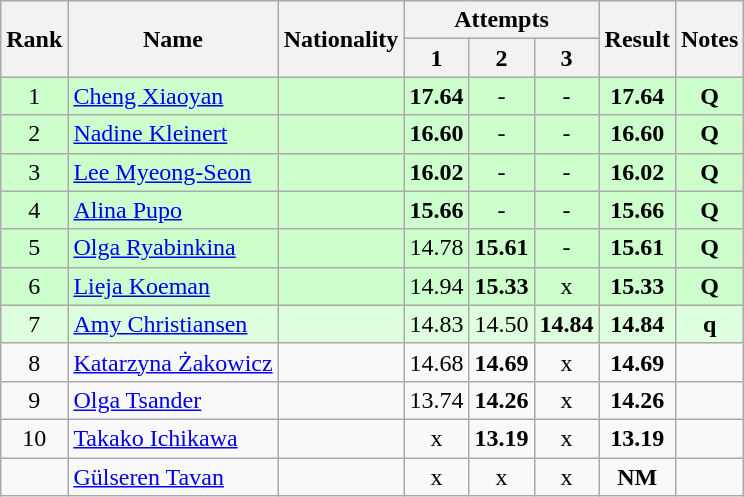<table class="wikitable sortable" style="text-align:center">
<tr>
<th rowspan=2>Rank</th>
<th rowspan=2>Name</th>
<th rowspan=2>Nationality</th>
<th colspan=3>Attempts</th>
<th rowspan=2>Result</th>
<th rowspan=2>Notes</th>
</tr>
<tr>
<th>1</th>
<th>2</th>
<th>3</th>
</tr>
<tr bgcolor=ccffcc>
<td>1</td>
<td align=left><a href='#'>Cheng Xiaoyan</a></td>
<td align=left></td>
<td><strong>17.64</strong></td>
<td>-</td>
<td>-</td>
<td><strong>17.64</strong></td>
<td><strong>Q</strong></td>
</tr>
<tr bgcolor=ccffcc>
<td>2</td>
<td align=left><a href='#'>Nadine Kleinert</a></td>
<td align=left></td>
<td><strong>16.60</strong></td>
<td>-</td>
<td>-</td>
<td><strong>16.60</strong></td>
<td><strong>Q</strong></td>
</tr>
<tr bgcolor=ccffcc>
<td>3</td>
<td align=left><a href='#'>Lee Myeong-Seon</a></td>
<td align=left></td>
<td><strong>16.02</strong></td>
<td>-</td>
<td>-</td>
<td><strong>16.02</strong></td>
<td><strong>Q</strong></td>
</tr>
<tr bgcolor=ccffcc>
<td>4</td>
<td align=left><a href='#'>Alina Pupo</a></td>
<td align=left></td>
<td><strong>15.66</strong></td>
<td>-</td>
<td>-</td>
<td><strong>15.66</strong></td>
<td><strong>Q</strong></td>
</tr>
<tr bgcolor=ccffcc>
<td>5</td>
<td align=left><a href='#'>Olga Ryabinkina</a></td>
<td align=left></td>
<td>14.78</td>
<td><strong>15.61</strong></td>
<td>-</td>
<td><strong>15.61</strong></td>
<td><strong>Q</strong></td>
</tr>
<tr bgcolor=ccffcc>
<td>6</td>
<td align=left><a href='#'>Lieja Koeman</a></td>
<td align=left></td>
<td>14.94</td>
<td><strong>15.33</strong></td>
<td>x</td>
<td><strong>15.33</strong></td>
<td><strong>Q</strong></td>
</tr>
<tr bgcolor=ddffdd>
<td>7</td>
<td align=left><a href='#'>Amy Christiansen</a></td>
<td align=left></td>
<td>14.83</td>
<td>14.50</td>
<td><strong>14.84</strong></td>
<td><strong>14.84</strong></td>
<td><strong>q</strong></td>
</tr>
<tr>
<td>8</td>
<td align=left><a href='#'>Katarzyna Żakowicz</a></td>
<td align=left></td>
<td>14.68</td>
<td><strong>14.69</strong></td>
<td>x</td>
<td><strong>14.69</strong></td>
<td></td>
</tr>
<tr>
<td>9</td>
<td align=left><a href='#'>Olga Tsander</a></td>
<td align=left></td>
<td>13.74</td>
<td><strong>14.26</strong></td>
<td>x</td>
<td><strong>14.26</strong></td>
<td></td>
</tr>
<tr>
<td>10</td>
<td align=left><a href='#'>Takako Ichikawa</a></td>
<td align=left></td>
<td>x</td>
<td><strong>13.19</strong></td>
<td>x</td>
<td><strong>13.19</strong></td>
<td></td>
</tr>
<tr>
<td></td>
<td align=left><a href='#'>Gülseren Tavan</a></td>
<td align=left></td>
<td>x</td>
<td>x</td>
<td>x</td>
<td><strong>NM</strong></td>
<td></td>
</tr>
</table>
